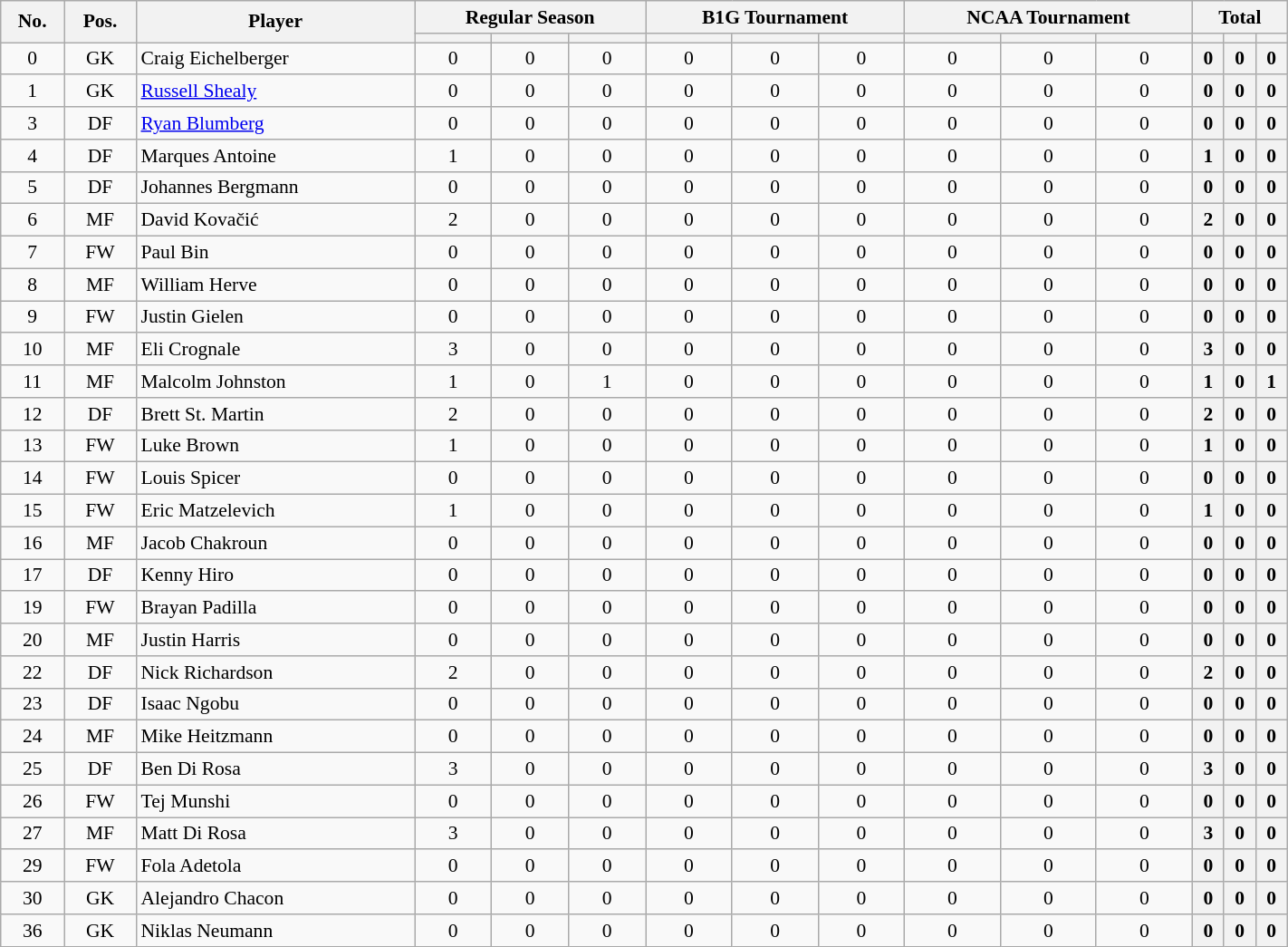<table class="wikitable" style="text-align:center; font-size:90%; width:75%;">
<tr>
<th rowspan=2>No.</th>
<th rowspan=2>Pos.</th>
<th rowspan=2>Player</th>
<th colspan=3>Regular Season</th>
<th colspan=3>B1G Tournament</th>
<th colspan=3>NCAA Tournament</th>
<th colspan=3>Total</th>
</tr>
<tr>
<th></th>
<th></th>
<th></th>
<th></th>
<th></th>
<th></th>
<th></th>
<th></th>
<th></th>
<th></th>
<th></th>
<th></th>
</tr>
<tr>
<td>0</td>
<td>GK</td>
<td align="left"> Craig Eichelberger</td>
<td>0</td>
<td>0</td>
<td>0</td>
<td>0</td>
<td>0</td>
<td>0</td>
<td>0</td>
<td>0</td>
<td>0</td>
<th>0</th>
<th>0</th>
<th>0</th>
</tr>
<tr>
<td>1</td>
<td>GK</td>
<td align="left"> <a href='#'>Russell Shealy</a></td>
<td>0</td>
<td>0</td>
<td>0</td>
<td>0</td>
<td>0</td>
<td>0</td>
<td>0</td>
<td>0</td>
<td>0</td>
<th>0</th>
<th>0</th>
<th>0</th>
</tr>
<tr>
<td>3</td>
<td>DF</td>
<td align="left"> <a href='#'>Ryan Blumberg</a></td>
<td>0</td>
<td>0</td>
<td>0</td>
<td>0</td>
<td>0</td>
<td>0</td>
<td>0</td>
<td>0</td>
<td>0</td>
<th>0</th>
<th>0</th>
<th>0</th>
</tr>
<tr>
<td>4</td>
<td>DF</td>
<td align="left"> Marques Antoine</td>
<td>1</td>
<td>0</td>
<td>0</td>
<td>0</td>
<td>0</td>
<td>0</td>
<td>0</td>
<td>0</td>
<td>0</td>
<th>1</th>
<th>0</th>
<th>0</th>
</tr>
<tr>
<td>5</td>
<td>DF</td>
<td align="left"> Johannes Bergmann</td>
<td>0</td>
<td>0</td>
<td>0</td>
<td>0</td>
<td>0</td>
<td>0</td>
<td>0</td>
<td>0</td>
<td>0</td>
<th>0</th>
<th>0</th>
<th>0</th>
</tr>
<tr>
<td>6</td>
<td>MF</td>
<td align="left"> David Kovačić</td>
<td>2</td>
<td>0</td>
<td>0</td>
<td>0</td>
<td>0</td>
<td>0</td>
<td>0</td>
<td>0</td>
<td>0</td>
<th>2</th>
<th>0</th>
<th>0</th>
</tr>
<tr>
<td>7</td>
<td>FW</td>
<td align="left"> Paul Bin</td>
<td>0</td>
<td>0</td>
<td>0</td>
<td>0</td>
<td>0</td>
<td>0</td>
<td>0</td>
<td>0</td>
<td>0</td>
<th>0</th>
<th>0</th>
<th>0</th>
</tr>
<tr>
<td>8</td>
<td>MF</td>
<td align="left"> William Herve</td>
<td>0</td>
<td>0</td>
<td>0</td>
<td>0</td>
<td>0</td>
<td>0</td>
<td>0</td>
<td>0</td>
<td>0</td>
<th>0</th>
<th>0</th>
<th>0</th>
</tr>
<tr>
<td>9</td>
<td>FW</td>
<td align="left"> Justin Gielen</td>
<td>0</td>
<td>0</td>
<td>0</td>
<td>0</td>
<td>0</td>
<td>0</td>
<td>0</td>
<td>0</td>
<td>0</td>
<th>0</th>
<th>0</th>
<th>0</th>
</tr>
<tr>
<td>10</td>
<td>MF</td>
<td align="left"> Eli Crognale</td>
<td>3</td>
<td>0</td>
<td>0</td>
<td>0</td>
<td>0</td>
<td>0</td>
<td>0</td>
<td>0</td>
<td>0</td>
<th>3</th>
<th>0</th>
<th>0</th>
</tr>
<tr>
<td>11</td>
<td>MF</td>
<td align="left"> Malcolm Johnston</td>
<td>1</td>
<td>0</td>
<td>1</td>
<td>0</td>
<td>0</td>
<td>0</td>
<td>0</td>
<td>0</td>
<td>0</td>
<th>1</th>
<th>0</th>
<th>1</th>
</tr>
<tr>
<td>12</td>
<td>DF</td>
<td align="left"> Brett St. Martin</td>
<td>2</td>
<td>0</td>
<td>0</td>
<td>0</td>
<td>0</td>
<td>0</td>
<td>0</td>
<td>0</td>
<td>0</td>
<th>2</th>
<th>0</th>
<th>0</th>
</tr>
<tr>
<td>13</td>
<td>FW</td>
<td align="left"> Luke Brown</td>
<td>1</td>
<td>0</td>
<td>0</td>
<td>0</td>
<td>0</td>
<td>0</td>
<td>0</td>
<td>0</td>
<td>0</td>
<th>1</th>
<th>0</th>
<th>0</th>
</tr>
<tr>
<td>14</td>
<td>FW</td>
<td align="left"> Louis Spicer</td>
<td>0</td>
<td>0</td>
<td>0</td>
<td>0</td>
<td>0</td>
<td>0</td>
<td>0</td>
<td>0</td>
<td>0</td>
<th>0</th>
<th>0</th>
<th>0</th>
</tr>
<tr>
<td>15</td>
<td>FW</td>
<td align="left"> Eric Matzelevich</td>
<td>1</td>
<td>0</td>
<td>0</td>
<td>0</td>
<td>0</td>
<td>0</td>
<td>0</td>
<td>0</td>
<td>0</td>
<th>1</th>
<th>0</th>
<th>0</th>
</tr>
<tr>
<td>16</td>
<td>MF</td>
<td align="left"> Jacob Chakroun</td>
<td>0</td>
<td>0</td>
<td>0</td>
<td>0</td>
<td>0</td>
<td>0</td>
<td>0</td>
<td>0</td>
<td>0</td>
<th>0</th>
<th>0</th>
<th>0</th>
</tr>
<tr>
<td>17</td>
<td>DF</td>
<td align="left"> Kenny Hiro</td>
<td>0</td>
<td>0</td>
<td>0</td>
<td>0</td>
<td>0</td>
<td>0</td>
<td>0</td>
<td>0</td>
<td>0</td>
<th>0</th>
<th>0</th>
<th>0</th>
</tr>
<tr>
<td>19</td>
<td>FW</td>
<td align="left"> Brayan Padilla</td>
<td>0</td>
<td>0</td>
<td>0</td>
<td>0</td>
<td>0</td>
<td>0</td>
<td>0</td>
<td>0</td>
<td>0</td>
<th>0</th>
<th>0</th>
<th>0</th>
</tr>
<tr>
<td>20</td>
<td>MF</td>
<td align="left"> Justin Harris</td>
<td>0</td>
<td>0</td>
<td>0</td>
<td>0</td>
<td>0</td>
<td>0</td>
<td>0</td>
<td>0</td>
<td>0</td>
<th>0</th>
<th>0</th>
<th>0</th>
</tr>
<tr>
<td>22</td>
<td>DF</td>
<td align="left"> Nick Richardson</td>
<td>2</td>
<td>0</td>
<td>0</td>
<td>0</td>
<td>0</td>
<td>0</td>
<td>0</td>
<td>0</td>
<td>0</td>
<th>2</th>
<th>0</th>
<th>0</th>
</tr>
<tr>
<td>23</td>
<td>DF</td>
<td align="left"> Isaac Ngobu</td>
<td>0</td>
<td>0</td>
<td>0</td>
<td>0</td>
<td>0</td>
<td>0</td>
<td>0</td>
<td>0</td>
<td>0</td>
<th>0</th>
<th>0</th>
<th>0</th>
</tr>
<tr>
<td>24</td>
<td>MF</td>
<td align="left"> Mike Heitzmann</td>
<td>0</td>
<td>0</td>
<td>0</td>
<td>0</td>
<td>0</td>
<td>0</td>
<td>0</td>
<td>0</td>
<td>0</td>
<th>0</th>
<th>0</th>
<th>0</th>
</tr>
<tr>
<td>25</td>
<td>DF</td>
<td align="left"> Ben Di Rosa</td>
<td>3</td>
<td>0</td>
<td>0</td>
<td>0</td>
<td>0</td>
<td>0</td>
<td>0</td>
<td>0</td>
<td>0</td>
<th>3</th>
<th>0</th>
<th>0</th>
</tr>
<tr>
<td>26</td>
<td>FW</td>
<td align="left"> Tej Munshi</td>
<td>0</td>
<td>0</td>
<td>0</td>
<td>0</td>
<td>0</td>
<td>0</td>
<td>0</td>
<td>0</td>
<td>0</td>
<th>0</th>
<th>0</th>
<th>0</th>
</tr>
<tr>
<td>27</td>
<td>MF</td>
<td align="left"> Matt Di Rosa</td>
<td>3</td>
<td>0</td>
<td>0</td>
<td>0</td>
<td>0</td>
<td>0</td>
<td>0</td>
<td>0</td>
<td>0</td>
<th>3</th>
<th>0</th>
<th>0</th>
</tr>
<tr>
<td>29</td>
<td>FW</td>
<td align="left"> Fola Adetola</td>
<td>0</td>
<td>0</td>
<td>0</td>
<td>0</td>
<td>0</td>
<td>0</td>
<td>0</td>
<td>0</td>
<td>0</td>
<th>0</th>
<th>0</th>
<th>0</th>
</tr>
<tr>
<td>30</td>
<td>GK</td>
<td align="left"> Alejandro Chacon</td>
<td>0</td>
<td>0</td>
<td>0</td>
<td>0</td>
<td>0</td>
<td>0</td>
<td>0</td>
<td>0</td>
<td>0</td>
<th>0</th>
<th>0</th>
<th>0</th>
</tr>
<tr>
<td>36</td>
<td>GK</td>
<td align="left"> Niklas Neumann</td>
<td>0</td>
<td>0</td>
<td>0</td>
<td>0</td>
<td>0</td>
<td>0</td>
<td>0</td>
<td>0</td>
<td>0</td>
<th>0</th>
<th>0</th>
<th>0</th>
</tr>
</table>
